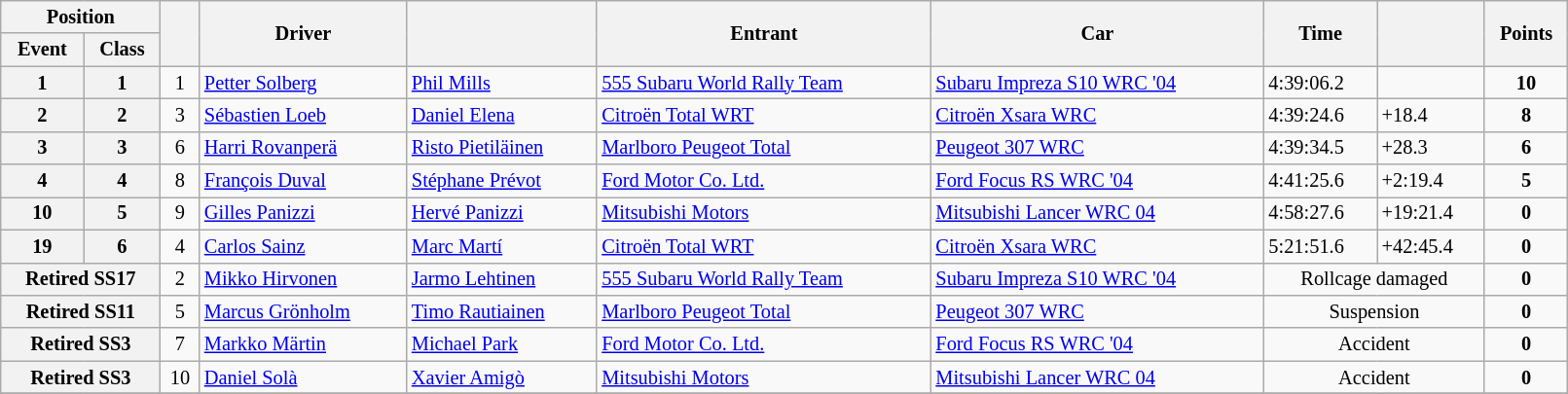<table class="wikitable" width=85% style="font-size: 85%;">
<tr>
<th colspan="2">Position</th>
<th rowspan="2"></th>
<th rowspan="2">Driver</th>
<th rowspan="2"></th>
<th rowspan="2">Entrant</th>
<th rowspan="2">Car</th>
<th rowspan="2">Time</th>
<th rowspan="2"></th>
<th rowspan="2">Points</th>
</tr>
<tr>
<th>Event</th>
<th>Class</th>
</tr>
<tr>
<th>1</th>
<th>1</th>
<td align="center">1</td>
<td> <a href='#'>Petter Solberg</a></td>
<td> <a href='#'>Phil Mills</a></td>
<td> <a href='#'>555 Subaru World Rally Team</a></td>
<td><a href='#'>Subaru Impreza S10 WRC '04</a></td>
<td>4:39:06.2</td>
<td></td>
<td align="center"><strong>10</strong></td>
</tr>
<tr>
<th>2</th>
<th>2</th>
<td align="center">3</td>
<td> <a href='#'>Sébastien Loeb</a></td>
<td> <a href='#'>Daniel Elena</a></td>
<td> <a href='#'>Citroën Total WRT</a></td>
<td><a href='#'>Citroën Xsara WRC</a></td>
<td>4:39:24.6</td>
<td>+18.4</td>
<td align="center"><strong>8</strong></td>
</tr>
<tr>
<th>3</th>
<th>3</th>
<td align="center">6</td>
<td> <a href='#'>Harri Rovanperä</a></td>
<td> <a href='#'>Risto Pietiläinen</a></td>
<td> <a href='#'>Marlboro Peugeot Total</a></td>
<td><a href='#'>Peugeot 307 WRC</a></td>
<td>4:39:34.5</td>
<td>+28.3</td>
<td align="center"><strong>6</strong></td>
</tr>
<tr>
<th>4</th>
<th>4</th>
<td align="center">8</td>
<td> <a href='#'>François Duval</a></td>
<td> <a href='#'>Stéphane Prévot</a></td>
<td> <a href='#'>Ford Motor Co. Ltd.</a></td>
<td><a href='#'>Ford Focus RS WRC '04</a></td>
<td>4:41:25.6</td>
<td>+2:19.4</td>
<td align="center"><strong>5</strong></td>
</tr>
<tr>
<th>10</th>
<th>5</th>
<td align="center">9</td>
<td> <a href='#'>Gilles Panizzi</a></td>
<td> <a href='#'>Hervé Panizzi</a></td>
<td> <a href='#'>Mitsubishi Motors</a></td>
<td><a href='#'>Mitsubishi Lancer WRC 04</a></td>
<td>4:58:27.6</td>
<td>+19:21.4</td>
<td align="center"><strong>0</strong></td>
</tr>
<tr>
<th>19</th>
<th>6</th>
<td align="center">4</td>
<td> <a href='#'>Carlos Sainz</a></td>
<td> <a href='#'>Marc Martí</a></td>
<td> <a href='#'>Citroën Total WRT</a></td>
<td><a href='#'>Citroën Xsara WRC</a></td>
<td>5:21:51.6</td>
<td>+42:45.4</td>
<td align="center"><strong>0</strong></td>
</tr>
<tr>
<th colspan="2">Retired SS17</th>
<td align="center">2</td>
<td> <a href='#'>Mikko Hirvonen</a></td>
<td> <a href='#'>Jarmo Lehtinen</a></td>
<td> <a href='#'>555 Subaru World Rally Team</a></td>
<td><a href='#'>Subaru Impreza S10 WRC '04</a></td>
<td align="center" colspan="2">Rollcage damaged</td>
<td align="center"><strong>0</strong></td>
</tr>
<tr>
<th colspan="2">Retired SS11</th>
<td align="center">5</td>
<td> <a href='#'>Marcus Grönholm</a></td>
<td> <a href='#'>Timo Rautiainen</a></td>
<td> <a href='#'>Marlboro Peugeot Total</a></td>
<td><a href='#'>Peugeot 307 WRC</a></td>
<td align="center" colspan="2">Suspension</td>
<td align="center"><strong>0</strong></td>
</tr>
<tr>
<th colspan="2">Retired SS3</th>
<td align="center">7</td>
<td> <a href='#'>Markko Märtin</a></td>
<td> <a href='#'>Michael Park</a></td>
<td> <a href='#'>Ford Motor Co. Ltd.</a></td>
<td><a href='#'>Ford Focus RS WRC '04</a></td>
<td align="center" colspan="2">Accident</td>
<td align="center"><strong>0</strong></td>
</tr>
<tr>
<th colspan="2">Retired SS3</th>
<td align="center">10</td>
<td> <a href='#'>Daniel Solà</a></td>
<td> <a href='#'>Xavier Amigò</a></td>
<td> <a href='#'>Mitsubishi Motors</a></td>
<td><a href='#'>Mitsubishi Lancer WRC 04</a></td>
<td align="center" colspan="2">Accident</td>
<td align="center"><strong>0</strong></td>
</tr>
<tr>
</tr>
</table>
